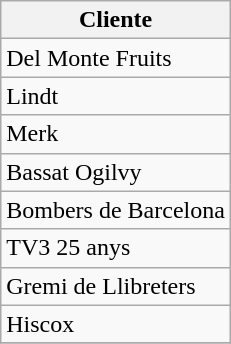<table class="wikitable sortable" border="1">
<tr>
<th scope=col>Cliente</th>
</tr>
<tr ---->
<td Del Monte Fruits>Del Monte Fruits</td>
</tr>
<tr ---->
<td Lindt>Lindt</td>
</tr>
<tr ---->
<td Merk>Merk</td>
</tr>
<tr ---->
<td Bassat Ogilvy>Bassat Ogilvy</td>
</tr>
<tr ---->
<td Bombers de Barcelona>Bombers de Barcelona</td>
</tr>
<tr ---->
<td TV3 25 anys>TV3 25 anys</td>
</tr>
<tr ---->
<td Gremi de Llibreters>Gremi de Llibreters</td>
</tr>
<tr ---->
<td Hiscox>Hiscox</td>
</tr>
<tr ---->
</tr>
</table>
